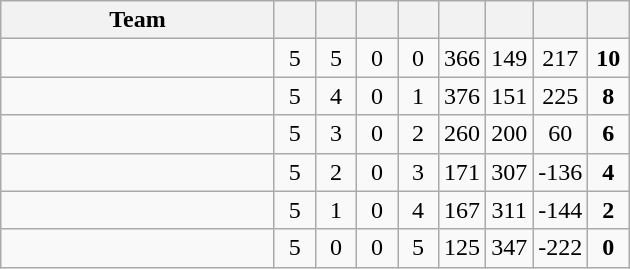<table class=wikitable style="text-align:center">
<tr>
<th width=175>Team</th>
<th width=20 abbr=Played></th>
<th width=20 abbr=Won></th>
<th width=20 abbr=Drawn></th>
<th width=20 abbr=Lost></th>
<th width=20 abbr=Goal For></th>
<th width=20 abbr=Goal Against></th>
<th width=20 abbr=Goal Difference></th>
<th width=20 abbr=Points></th>
</tr>
<tr>
<td style="text-align:left;"></td>
<td>5</td>
<td>5</td>
<td>0</td>
<td>0</td>
<td>366</td>
<td>149</td>
<td>217</td>
<td><strong>10</strong></td>
</tr>
<tr>
<td style="text-align:left;"></td>
<td>5</td>
<td>4</td>
<td>0</td>
<td>1</td>
<td>376</td>
<td>151</td>
<td>225</td>
<td><strong>8</strong></td>
</tr>
<tr>
<td style="text-align:left;"></td>
<td>5</td>
<td>3</td>
<td>0</td>
<td>2</td>
<td>260</td>
<td>200</td>
<td>60</td>
<td><strong>6</strong></td>
</tr>
<tr>
<td style="text-align:left;"></td>
<td>5</td>
<td>2</td>
<td>0</td>
<td>3</td>
<td>171</td>
<td>307</td>
<td>-136</td>
<td><strong>4</strong></td>
</tr>
<tr>
<td style="text-align:left;"></td>
<td>5</td>
<td>1</td>
<td>0</td>
<td>4</td>
<td>167</td>
<td>311</td>
<td>-144</td>
<td><strong>2</strong></td>
</tr>
<tr>
<td style="text-align:left;"></td>
<td>5</td>
<td>0</td>
<td>0</td>
<td>5</td>
<td>125</td>
<td>347</td>
<td>-222</td>
<td><strong>0</strong></td>
</tr>
</table>
